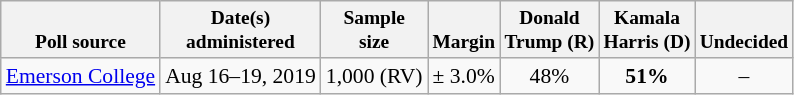<table class="wikitable" style="font-size:90%;text-align:center;">
<tr valign=bottom style="font-size:90%;">
<th>Poll source</th>
<th>Date(s)<br>administered</th>
<th>Sample<br>size</th>
<th>Margin<br></th>
<th>Donald<br>Trump (R)</th>
<th>Kamala<br>Harris (D)</th>
<th>Undecided</th>
</tr>
<tr>
<td style="text-align:left;"><a href='#'>Emerson College</a></td>
<td>Aug 16–19, 2019</td>
<td>1,000 (RV)</td>
<td>± 3.0%</td>
<td>48%</td>
<td><strong>51%</strong></td>
<td>–</td>
</tr>
</table>
